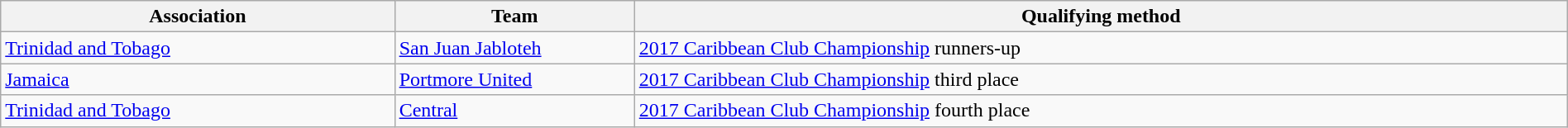<table class="wikitable" style="table-layout:fixed;width:100%;">
<tr>
<th width=25%>Association</th>
<th width=15%>Team</th>
<th width=60%>Qualifying method</th>
</tr>
<tr>
<td> <a href='#'>Trinidad and Tobago</a></td>
<td><a href='#'>San Juan Jabloteh</a></td>
<td><a href='#'>2017 Caribbean Club Championship</a> runners-up</td>
</tr>
<tr>
<td> <a href='#'>Jamaica</a></td>
<td><a href='#'>Portmore United</a></td>
<td><a href='#'>2017 Caribbean Club Championship</a> third place</td>
</tr>
<tr>
<td> <a href='#'>Trinidad and Tobago</a></td>
<td><a href='#'>Central</a></td>
<td><a href='#'>2017 Caribbean Club Championship</a> fourth place</td>
</tr>
</table>
